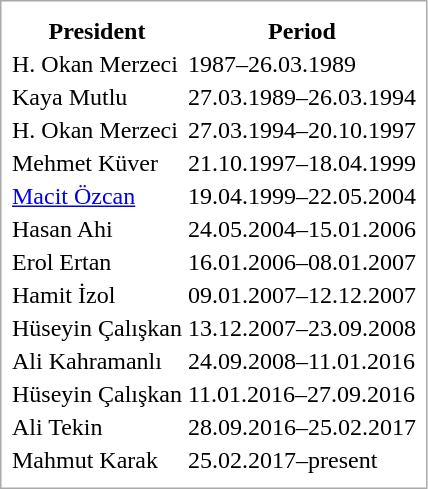<table style="border:1px solid #aaa;padding:4px;">
<tr>
<th></th>
</tr>
<tr>
<th>President</th>
<th>Period</th>
</tr>
<tr>
<td> H. Okan Merzeci</td>
<td>1987–26.03.1989</td>
</tr>
<tr>
<td> Kaya Mutlu</td>
<td>27.03.1989–26.03.1994</td>
</tr>
<tr>
<td> H. Okan Merzeci</td>
<td>27.03.1994–20.10.1997</td>
</tr>
<tr>
<td> Mehmet Küver</td>
<td>21.10.1997–18.04.1999</td>
</tr>
<tr>
<td> <a href='#'>Macit Özcan</a></td>
<td>19.04.1999–22.05.2004</td>
</tr>
<tr>
<td> Hasan Ahi</td>
<td>24.05.2004–15.01.2006</td>
</tr>
<tr>
<td> Erol Ertan</td>
<td>16.01.2006–08.01.2007</td>
</tr>
<tr>
<td> Hamit İzol</td>
<td>09.01.2007–12.12.2007</td>
</tr>
<tr>
<td> Hüseyin Çalışkan</td>
<td>13.12.2007–23.09.2008</td>
</tr>
<tr>
<td> Ali Kahramanlı</td>
<td>24.09.2008–11.01.2016</td>
</tr>
<tr>
<td> Hüseyin Çalışkan</td>
<td>11.01.2016–27.09.2016</td>
</tr>
<tr>
<td> Ali Tekin</td>
<td>28.09.2016–25.02.2017</td>
</tr>
<tr>
<td> Mahmut Karak</td>
<td>25.02.2017–present</td>
</tr>
<tr>
</tr>
</table>
